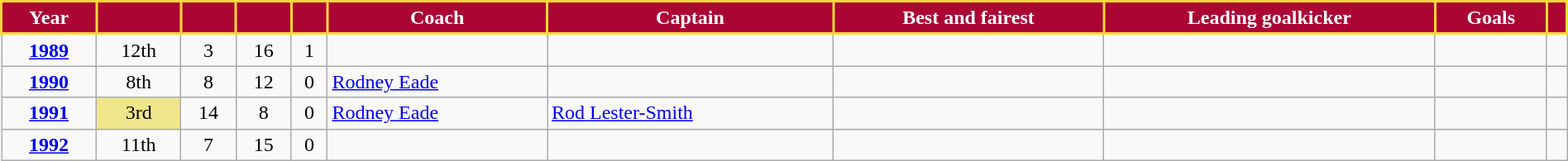<table class="wikitable"; style="width:100%;">
<tr>
<th style="background:#AB0534; color:#FFFFFF; border:solid #FFD938 2px">Year</th>
<th style="background:#AB0534; color:#FFFFFF; border:solid #FFD938 2px"></th>
<th style="background:#AB0534; color:#FFFFFF; border:solid #FFD938 2px"></th>
<th style="background:#AB0534; color:#FFFFFF; border:solid #FFD938 2px"></th>
<th style="background:#AB0534; color:#FFFFFF; border:solid #FFD938 2px"></th>
<th style="background:#AB0534; color:#FFFFFF; border:solid #FFD938 2px">Coach</th>
<th style="background:#AB0534; color:#FFFFFF; border:solid #FFD938 2px">Captain</th>
<th style="background:#AB0534; color:#FFFFFF; border:solid #FFD938 2px">Best and fairest</th>
<th style="background:#AB0534; color:#FFFFFF; border:solid #FFD938 2px">Leading goalkicker</th>
<th style="background:#AB0534; color:#FFFFFF; border:solid #FFD938 2px">Goals</th>
<th style="background:#AB0534; color:#FFFFFF; border:solid #FFD938 2px"></th>
</tr>
<tr>
<td align=center><strong><a href='#'>1989</a></strong></td>
<td align=center>12th</td>
<td align=center>3</td>
<td align=center>16</td>
<td align=center>1</td>
<td></td>
<td></td>
<td></td>
<td></td>
<td align=center></td>
<td align=center></td>
</tr>
<tr>
<td align=center><strong><a href='#'>1990</a></strong></td>
<td align=center>8th</td>
<td align=center>8</td>
<td align=center>12</td>
<td align=center>0</td>
<td><a href='#'>Rodney Eade</a></td>
<td></td>
<td></td>
<td></td>
<td align=center></td>
<td align=center></td>
</tr>
<tr>
<td align=center><strong><a href='#'>1991</a></strong></td>
<td style=background:#F0E68C; align=center>3rd</td>
<td align=center>14</td>
<td align=center>8</td>
<td align=center>0</td>
<td><a href='#'>Rodney Eade</a></td>
<td><a href='#'>Rod Lester-Smith</a></td>
<td></td>
<td></td>
<td align=center></td>
<td align=center></td>
</tr>
<tr>
<td align=center><strong><a href='#'>1992</a></strong></td>
<td align=center>11th</td>
<td align=center>7</td>
<td align=center>15</td>
<td align=center>0</td>
<td></td>
<td></td>
<td></td>
<td></td>
<td align=center></td>
<td align=center></td>
</tr>
</table>
